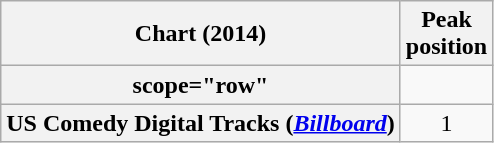<table class="wikitable sortable plainrowheaders" style="text-align:center;">
<tr>
<th scope="col">Chart (2014)</th>
<th scope="col">Peak<br>position</th>
</tr>
<tr>
<th>scope="row"</th>
</tr>
<tr>
<th scope="row">US Comedy Digital Tracks (<em><a href='#'>Billboard</a></em>)</th>
<td>1</td>
</tr>
</table>
